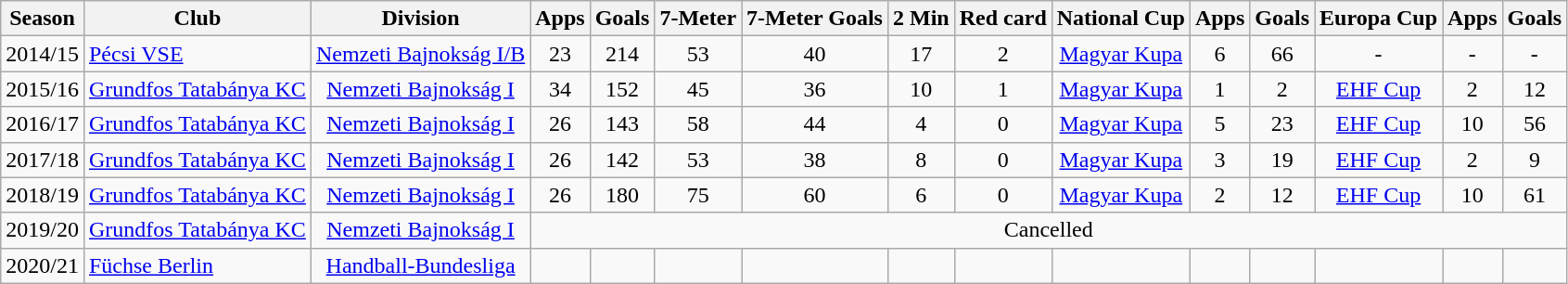<table class="wikitable">
<tr>
<th>Season</th>
<th>Club</th>
<th>Division</th>
<th>Apps</th>
<th>Goals</th>
<th>7-Meter</th>
<th>7-Meter Goals</th>
<th>2 Min</th>
<th>Red card</th>
<th>National Cup</th>
<th>Apps</th>
<th>Goals</th>
<th>Europa Cup</th>
<th>Apps</th>
<th>Goals</th>
</tr>
<tr>
<td>2014/15</td>
<td><a href='#'>Pécsi VSE</a></td>
<td align="center"><a href='#'>Nemzeti Bajnokság I/B</a></td>
<td align="center">23</td>
<td align="center">214</td>
<td align="center">53</td>
<td align="center">40</td>
<td align="center">17</td>
<td align="center">2</td>
<td align="center"><a href='#'>Magyar Kupa</a></td>
<td align="center">6</td>
<td align="center">66</td>
<td align="center">-</td>
<td align="center">-</td>
<td align="center">-</td>
</tr>
<tr>
<td>2015/16</td>
<td><a href='#'>Grundfos Tatabánya KC</a></td>
<td align="center"><a href='#'>Nemzeti Bajnokság I</a></td>
<td align="center">34</td>
<td align="center">152</td>
<td align="center">45</td>
<td align="center">36</td>
<td align="center">10</td>
<td align="center">1</td>
<td align="center"><a href='#'>Magyar Kupa</a></td>
<td align="center">1</td>
<td align="center">2</td>
<td align="center"><a href='#'>EHF Cup</a></td>
<td align="center">2</td>
<td align="center">12</td>
</tr>
<tr>
<td>2016/17</td>
<td><a href='#'>Grundfos Tatabánya KC</a></td>
<td align="center"><a href='#'>Nemzeti Bajnokság I</a></td>
<td align="center">26</td>
<td align="center">143</td>
<td align="center">58</td>
<td align="center">44</td>
<td align="center">4</td>
<td align="center">0</td>
<td align="center"><a href='#'>Magyar Kupa</a></td>
<td align="center">5</td>
<td align="center">23</td>
<td align="center"><a href='#'>EHF Cup</a></td>
<td align="center">10</td>
<td align="center">56</td>
</tr>
<tr>
<td>2017/18</td>
<td><a href='#'>Grundfos Tatabánya KC</a></td>
<td align="center"><a href='#'>Nemzeti Bajnokság I</a></td>
<td align="center">26</td>
<td align="center">142</td>
<td align="center">53</td>
<td align="center">38</td>
<td align="center">8</td>
<td align="center">0</td>
<td align="center"><a href='#'>Magyar Kupa</a></td>
<td align="center">3</td>
<td align="center">19</td>
<td align="center"><a href='#'>EHF Cup</a></td>
<td align="center">2</td>
<td align="center">9</td>
</tr>
<tr>
<td>2018/19</td>
<td><a href='#'>Grundfos Tatabánya KC</a></td>
<td align="center"><a href='#'>Nemzeti Bajnokság I</a></td>
<td align="center">26</td>
<td align="center">180</td>
<td align="center">75</td>
<td align="center">60</td>
<td align="center">6</td>
<td align="center">0</td>
<td align="center"><a href='#'>Magyar Kupa</a></td>
<td align="center">2</td>
<td align="center">12</td>
<td align="center"><a href='#'>EHF Cup</a></td>
<td align="center">10</td>
<td align="center">61</td>
</tr>
<tr>
<td>2019/20</td>
<td><a href='#'>Grundfos Tatabánya KC</a></td>
<td align="center"><a href='#'>Nemzeti Bajnokság I</a></td>
<td align=center colspan=12>Cancelled</td>
</tr>
<tr>
<td>2020/21</td>
<td><a href='#'>Füchse Berlin</a></td>
<td align="center"><a href='#'>Handball-Bundesliga</a></td>
<td align="center"></td>
<td align="center"></td>
<td align="center"></td>
<td align="center"></td>
<td align="center"></td>
<td align="center"></td>
<td align="center"></td>
<td align="center"></td>
<td align="center"></td>
<td align="center"></td>
<td align="center"></td>
<td align="center"></td>
</tr>
</table>
